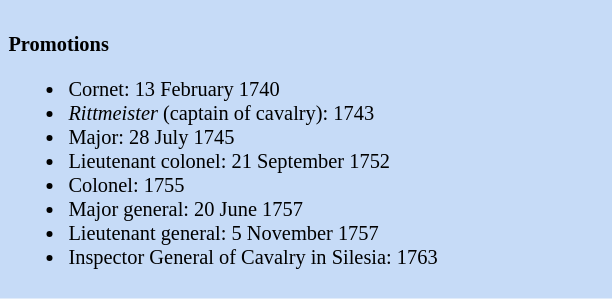<table class="toccolours" style="float: left; margin-left: 1em; margin-right: 2em; font-size: 85%; background:#c6dbf7; color:black; width:30em; max-width: 40%;" cellspacing="5">
<tr>
<td style="text-align: left;"><br><strong>Promotions</strong><ul><li>Cornet: 13 February 1740</li><li><em>Rittmeister</em> (captain of cavalry): 1743</li><li>Major: 28 July 1745</li><li>Lieutenant colonel: 21 September 1752</li><li>Colonel: 1755</li><li>Major general: 20 June 1757</li><li>Lieutenant general: 5 November 1757</li><li>Inspector General of Cavalry in Silesia: 1763</li></ul></td>
</tr>
</table>
